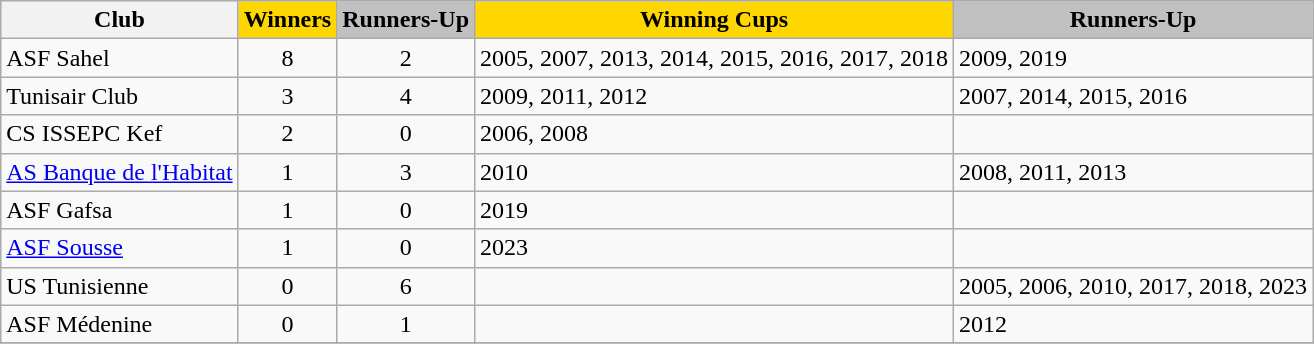<table class="wikitable">
<tr>
<th>Club</th>
<th style="background:gold">Winners</th>
<th style="background:silver">Runners-Up</th>
<th style="background:gold">Winning Cups</th>
<th style="background:silver">Runners-Up</th>
</tr>
<tr>
<td>ASF Sahel</td>
<td align=center>8</td>
<td align=center>2</td>
<td>2005, 2007, 2013, 2014, 2015, 2016, 2017, 2018</td>
<td>2009, 2019</td>
</tr>
<tr>
<td>Tunisair Club</td>
<td align=center>3</td>
<td align=center>4</td>
<td>2009, 2011, 2012</td>
<td>2007, 2014, 2015, 2016</td>
</tr>
<tr>
<td>CS ISSEPC Kef</td>
<td align=center>2</td>
<td align=center>0</td>
<td>2006, 2008</td>
<td></td>
</tr>
<tr>
<td><a href='#'>AS Banque de l'Habitat</a></td>
<td align=center>1</td>
<td align=center>3</td>
<td>2010</td>
<td>2008, 2011, 2013</td>
</tr>
<tr>
<td>ASF Gafsa</td>
<td align=center>1</td>
<td align=center>0</td>
<td>2019</td>
<td></td>
</tr>
<tr>
<td><a href='#'>ASF Sousse</a></td>
<td align=center>1</td>
<td align=center>0</td>
<td>2023</td>
<td></td>
</tr>
<tr>
<td>US Tunisienne</td>
<td align=center>0</td>
<td align=center>6</td>
<td></td>
<td>2005, 2006, 2010, 2017, 2018, 2023</td>
</tr>
<tr>
<td>ASF Médenine</td>
<td align=center>0</td>
<td align=center>1</td>
<td></td>
<td>2012</td>
</tr>
<tr>
</tr>
</table>
